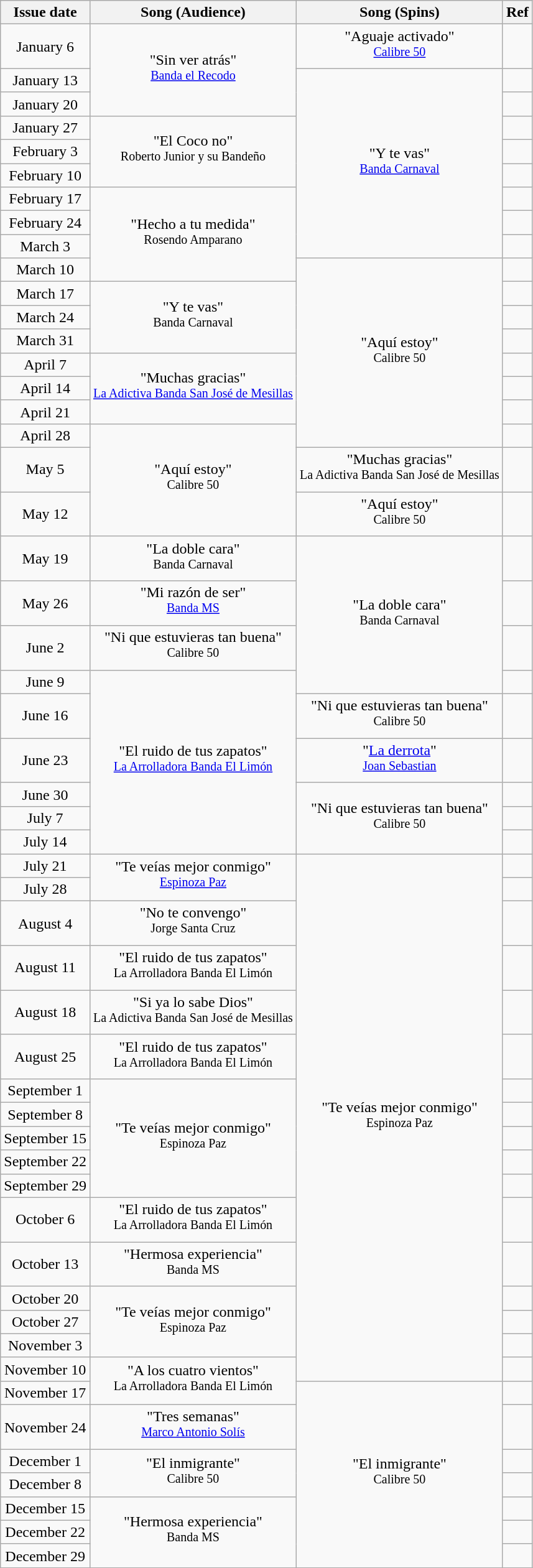<table class="wikitable" style="text-align: center;">
<tr>
<th>Issue date</th>
<th>Song (Audience)</th>
<th>Song (Spins)</th>
<th>Ref</th>
</tr>
<tr>
<td>January 6</td>
<td rowspan="3">"Sin ver atrás"<br><sup><a href='#'>Banda el Recodo</a></sup></td>
<td rowspan="1">"Aguaje activado"<br><sup><a href='#'>Calibre 50</a></sup></td>
<td></td>
</tr>
<tr>
<td>January 13</td>
<td rowspan="8">"Y te vas"<br><sup><a href='#'>Banda Carnaval</a></sup></td>
<td></td>
</tr>
<tr>
<td>January 20</td>
<td></td>
</tr>
<tr>
<td>January 27</td>
<td rowspan="3">"El Coco no"<br><sup>Roberto Junior y su Bandeño</sup></td>
<td></td>
</tr>
<tr>
<td>February 3</td>
<td></td>
</tr>
<tr>
<td>February 10</td>
<td></td>
</tr>
<tr>
<td>February 17</td>
<td rowspan="4">"Hecho a tu medida"<br><sup>Rosendo Amparano</sup></td>
<td></td>
</tr>
<tr>
<td>February 24</td>
<td></td>
</tr>
<tr>
<td>March 3</td>
<td></td>
</tr>
<tr>
<td>March 10</td>
<td rowspan="8">"Aquí estoy"<br><sup>Calibre 50</sup></td>
<td></td>
</tr>
<tr>
<td>March 17</td>
<td rowspan="3">"Y te vas"<br><sup>Banda Carnaval</sup></td>
<td></td>
</tr>
<tr>
<td>March 24</td>
<td></td>
</tr>
<tr>
<td>March 31</td>
<td></td>
</tr>
<tr>
<td>April 7</td>
<td rowspan="3">"Muchas gracias"<br><sup><a href='#'>La Adictiva Banda San José de Mesillas</a></sup></td>
<td></td>
</tr>
<tr>
<td>April 14</td>
<td></td>
</tr>
<tr>
<td>April 21</td>
<td></td>
</tr>
<tr>
<td>April 28</td>
<td rowspan="3">"Aquí estoy"<br><sup>Calibre 50</sup></td>
<td></td>
</tr>
<tr>
<td>May 5</td>
<td rowspan="1">"Muchas gracias"<br><sup>La Adictiva Banda San José de Mesillas</sup></td>
<td></td>
</tr>
<tr>
<td>May 12</td>
<td rowspan="1">"Aquí estoy"<br><sup>Calibre 50</sup></td>
<td></td>
</tr>
<tr>
<td>May 19</td>
<td rowspan="1">"La doble cara"<br><sup>Banda Carnaval</sup></td>
<td rowspan="4">"La doble cara"<br><sup>Banda Carnaval</sup></td>
<td></td>
</tr>
<tr>
<td>May 26</td>
<td rowspan="1">"Mi razón de ser"<br><sup><a href='#'>Banda MS</a></sup></td>
<td></td>
</tr>
<tr>
<td>June 2</td>
<td rowspan="1">"Ni que estuvieras tan buena"<br><sup>Calibre 50</sup></td>
<td></td>
</tr>
<tr>
<td>June 9</td>
<td rowspan="6">"El ruido de tus zapatos"<br><sup><a href='#'>La Arrolladora Banda El Limón</a></sup></td>
<td></td>
</tr>
<tr>
<td>June 16</td>
<td rowspan="1">"Ni que estuvieras tan buena"<br><sup>Calibre 50</sup></td>
<td></td>
</tr>
<tr>
<td>June 23</td>
<td rowspan="1">"<a href='#'>La derrota</a>"<br><sup><a href='#'>Joan Sebastian</a></sup></td>
<td></td>
</tr>
<tr>
<td>June 30</td>
<td rowspan="3">"Ni que estuvieras tan buena"<br><sup>Calibre 50</sup></td>
<td></td>
</tr>
<tr>
<td>July 7</td>
<td></td>
</tr>
<tr>
<td>July 14</td>
<td></td>
</tr>
<tr>
<td>July 21</td>
<td rowspan="2">"Te veías mejor conmigo"<br><sup><a href='#'>Espinoza Paz</a></sup></td>
<td rowspan="17">"Te veías mejor conmigo"<br><sup>Espinoza Paz</sup></td>
<td></td>
</tr>
<tr>
<td>July 28</td>
<td></td>
</tr>
<tr>
<td>August 4</td>
<td rowspan="1">"No te convengo"<br><sup>Jorge Santa Cruz</sup></td>
<td></td>
</tr>
<tr>
<td>August 11</td>
<td rowspan="1">"El ruido de tus zapatos"<br><sup>La Arrolladora Banda El Limón</sup></td>
<td></td>
</tr>
<tr>
<td>August 18</td>
<td rowspan="1">"Si ya lo sabe Dios"<br><sup>La Adictiva Banda San José de Mesillas</sup></td>
<td></td>
</tr>
<tr>
<td>August 25</td>
<td rowspan="1">"El ruido de tus zapatos"<br><sup>La Arrolladora Banda El Limón</sup></td>
<td></td>
</tr>
<tr>
<td>September 1</td>
<td rowspan="5">"Te veías mejor conmigo"<br><sup>Espinoza Paz</sup></td>
<td></td>
</tr>
<tr>
<td>September 8</td>
<td></td>
</tr>
<tr>
<td>September 15</td>
<td></td>
</tr>
<tr>
<td>September 22</td>
<td></td>
</tr>
<tr>
<td>September 29</td>
<td></td>
</tr>
<tr>
<td>October 6</td>
<td rowspan="1">"El ruido de tus zapatos"<br><sup>La Arrolladora Banda El Limón</sup></td>
<td></td>
</tr>
<tr>
<td>October 13</td>
<td rowspan="1">"Hermosa experiencia"<br><sup>Banda MS</sup></td>
<td></td>
</tr>
<tr>
<td>October 20</td>
<td rowspan="3">"Te veías mejor conmigo"<br><sup>Espinoza Paz</sup></td>
<td></td>
</tr>
<tr>
<td>October 27</td>
<td></td>
</tr>
<tr>
<td>November 3</td>
<td></td>
</tr>
<tr>
<td>November 10</td>
<td rowspan="2">"A los cuatro vientos"<br><sup>La Arrolladora Banda El Limón</sup></td>
<td></td>
</tr>
<tr>
<td>November 17</td>
<td rowspan="7">"El inmigrante"<br><sup>Calibre 50</sup></td>
<td></td>
</tr>
<tr>
<td>November 24</td>
<td rowspan="1">"Tres semanas"<br><sup><a href='#'>Marco Antonio Solís</a></sup></td>
<td></td>
</tr>
<tr>
<td>December 1</td>
<td rowspan="2">"El inmigrante"<br><sup>Calibre 50</sup></td>
<td></td>
</tr>
<tr>
<td>December 8</td>
<td></td>
</tr>
<tr>
<td>December 15</td>
<td rowspan="3">"Hermosa experiencia"<br><sup>Banda MS</sup></td>
<td></td>
</tr>
<tr>
<td>December 22</td>
<td></td>
</tr>
<tr>
<td>December 29</td>
<td></td>
</tr>
<tr>
</tr>
</table>
